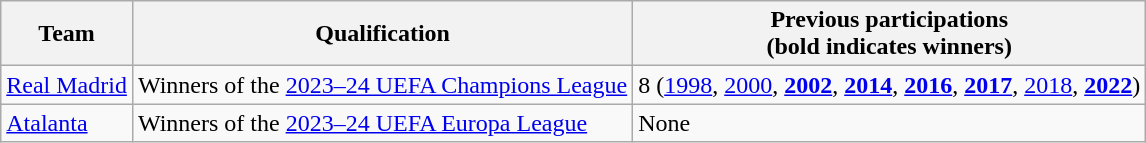<table class="wikitable">
<tr>
<th>Team</th>
<th>Qualification</th>
<th>Previous participations<br>(bold indicates winners)</th>
</tr>
<tr>
<td> <a href='#'>Real Madrid</a></td>
<td>Winners of the <a href='#'>2023–24 UEFA Champions League</a></td>
<td>8 (<a href='#'>1998</a>, <a href='#'>2000</a>, <strong><a href='#'>2002</a></strong>, <strong><a href='#'>2014</a></strong>, <strong><a href='#'>2016</a></strong>, <strong><a href='#'>2017</a></strong>, <a href='#'>2018</a>, <strong><a href='#'>2022</a></strong>)</td>
</tr>
<tr>
<td> <a href='#'>Atalanta</a></td>
<td>Winners of the <a href='#'>2023–24 UEFA Europa League</a></td>
<td>None</td>
</tr>
</table>
